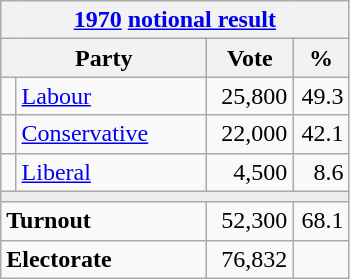<table class="wikitable">
<tr>
<th colspan="4"><a href='#'>1970</a> <a href='#'>notional result</a></th>
</tr>
<tr>
<th bgcolor="#DDDDFF" width="130px" colspan="2">Party</th>
<th bgcolor="#DDDDFF" width="50px">Vote</th>
<th bgcolor="#DDDDFF" width="30px">%</th>
</tr>
<tr>
<td></td>
<td><a href='#'>Labour</a></td>
<td align=right>25,800</td>
<td align=right>49.3</td>
</tr>
<tr>
<td></td>
<td><a href='#'>Conservative</a></td>
<td align=right>22,000</td>
<td align=right>42.1</td>
</tr>
<tr>
<td></td>
<td><a href='#'>Liberal</a></td>
<td align=right>4,500</td>
<td align=right>8.6</td>
</tr>
<tr>
<td colspan="4" bgcolor="#EAECF0"></td>
</tr>
<tr>
<td colspan="2"><strong>Turnout</strong></td>
<td align=right>52,300</td>
<td align=right>68.1</td>
</tr>
<tr>
<td colspan="2"><strong>Electorate</strong></td>
<td align=right>76,832</td>
</tr>
</table>
